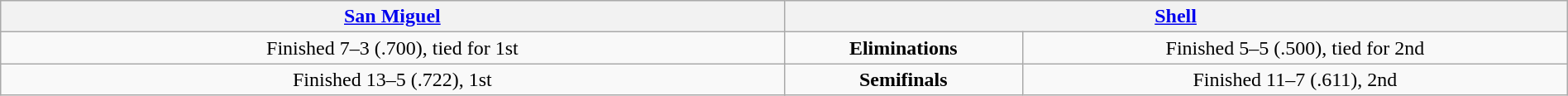<table class="wikitable" style="width:100%;">
<tr align=center>
<th colspan="2" style="width:45%;"><a href='#'>San Miguel</a></th>
<th colspan="2" style="width:45%;"><a href='#'>Shell</a></th>
</tr>
<tr align=center>
<td>Finished 7–3 (.700), tied for 1st</td>
<td colspan=2><strong>Eliminations</strong></td>
<td>Finished 5–5 (.500), tied for 2nd</td>
</tr>
<tr align=center>
<td>Finished 13–5 (.722), 1st</td>
<td colspan=2><strong>Semifinals</strong></td>
<td>Finished 11–7 (.611), 2nd</td>
</tr>
</table>
